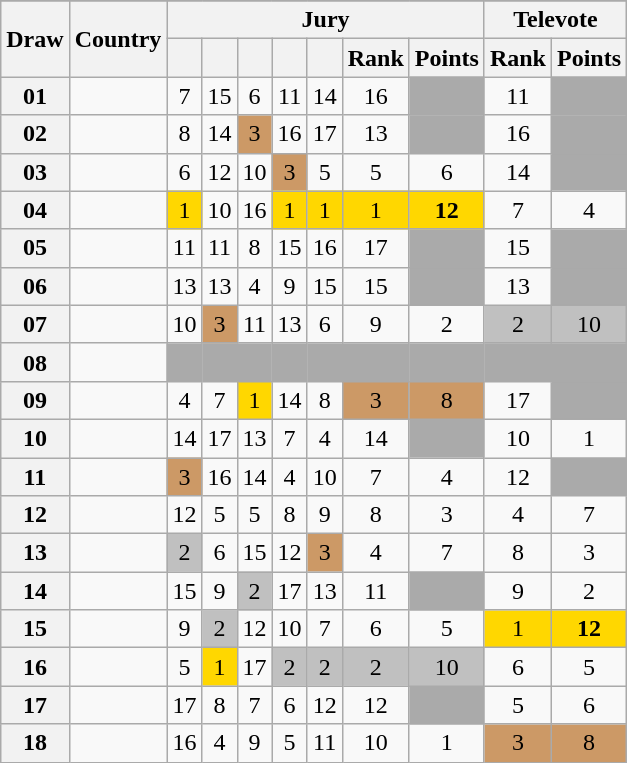<table class="sortable wikitable collapsible plainrowheaders" style="text-align:center;">
<tr>
</tr>
<tr>
<th scope="col" rowspan="2">Draw</th>
<th scope="col" rowspan="2">Country</th>
<th scope="col" colspan="7">Jury</th>
<th scope="col" colspan="2">Televote</th>
</tr>
<tr>
<th scope="col"><small></small></th>
<th scope="col"><small></small></th>
<th scope="col"><small></small></th>
<th scope="col"><small></small></th>
<th scope="col"><small></small></th>
<th scope="col">Rank</th>
<th scope="col">Points</th>
<th scope="col">Rank</th>
<th scope="col">Points</th>
</tr>
<tr>
<th scope="row" style="text-align:center;">01</th>
<td style="text-align:left;"></td>
<td>7</td>
<td>15</td>
<td>6</td>
<td>11</td>
<td>14</td>
<td>16</td>
<td style="background:#AAAAAA;"></td>
<td>11</td>
<td style="background:#AAAAAA;"></td>
</tr>
<tr>
<th scope="row" style="text-align:center;">02</th>
<td style="text-align:left;"></td>
<td>8</td>
<td>14</td>
<td style="background:#CC9966;">3</td>
<td>16</td>
<td>17</td>
<td>13</td>
<td style="background:#AAAAAA;"></td>
<td>16</td>
<td style="background:#AAAAAA;"></td>
</tr>
<tr>
<th scope="row" style="text-align:center;">03</th>
<td style="text-align:left;"></td>
<td>6</td>
<td>12</td>
<td>10</td>
<td style="background:#CC9966;">3</td>
<td>5</td>
<td>5</td>
<td>6</td>
<td>14</td>
<td style="background:#AAAAAA;"></td>
</tr>
<tr>
<th scope="row" style="text-align:center;">04</th>
<td style="text-align:left;"></td>
<td style="background:gold;">1</td>
<td>10</td>
<td>16</td>
<td style="background:gold;">1</td>
<td style="background:gold;">1</td>
<td style="background:gold;">1</td>
<td style="background:gold;"><strong>12</strong></td>
<td>7</td>
<td>4</td>
</tr>
<tr>
<th scope="row" style="text-align:center;">05</th>
<td style="text-align:left;"></td>
<td>11</td>
<td>11</td>
<td>8</td>
<td>15</td>
<td>16</td>
<td>17</td>
<td style="background:#AAAAAA;"></td>
<td>15</td>
<td style="background:#AAAAAA;"></td>
</tr>
<tr>
<th scope="row" style="text-align:center;">06</th>
<td style="text-align:left;"></td>
<td>13</td>
<td>13</td>
<td>4</td>
<td>9</td>
<td>15</td>
<td>15</td>
<td style="background:#AAAAAA;"></td>
<td>13</td>
<td style="background:#AAAAAA;"></td>
</tr>
<tr>
<th scope="row" style="text-align:center;">07</th>
<td style="text-align:left;"></td>
<td>10</td>
<td style="background:#CC9966;">3</td>
<td>11</td>
<td>13</td>
<td>6</td>
<td>9</td>
<td>2</td>
<td style="background:silver;">2</td>
<td style="background:silver;">10</td>
</tr>
<tr class="sortbottom">
<th scope="row" style="text-align:center;">08</th>
<td style="text-align:left;"></td>
<td style="background:#AAAAAA;"></td>
<td style="background:#AAAAAA;"></td>
<td style="background:#AAAAAA;"></td>
<td style="background:#AAAAAA;"></td>
<td style="background:#AAAAAA;"></td>
<td style="background:#AAAAAA;"></td>
<td style="background:#AAAAAA;"></td>
<td style="background:#AAAAAA;"></td>
<td style="background:#AAAAAA;"></td>
</tr>
<tr>
<th scope="row" style="text-align:center;">09</th>
<td style="text-align:left;"></td>
<td>4</td>
<td>7</td>
<td style="background:gold;">1</td>
<td>14</td>
<td>8</td>
<td style="background:#CC9966;">3</td>
<td style="background:#CC9966;">8</td>
<td>17</td>
<td style="background:#AAAAAA;"></td>
</tr>
<tr>
<th scope="row" style="text-align:center;">10</th>
<td style="text-align:left;"></td>
<td>14</td>
<td>17</td>
<td>13</td>
<td>7</td>
<td>4</td>
<td>14</td>
<td style="background:#AAAAAA;"></td>
<td>10</td>
<td>1</td>
</tr>
<tr>
<th scope="row" style="text-align:center;">11</th>
<td style="text-align:left;"></td>
<td style="background:#CC9966;">3</td>
<td>16</td>
<td>14</td>
<td>4</td>
<td>10</td>
<td>7</td>
<td>4</td>
<td>12</td>
<td style="background:#AAAAAA;"></td>
</tr>
<tr>
<th scope="row" style="text-align:center;">12</th>
<td style="text-align:left;"></td>
<td>12</td>
<td>5</td>
<td>5</td>
<td>8</td>
<td>9</td>
<td>8</td>
<td>3</td>
<td>4</td>
<td>7</td>
</tr>
<tr>
<th scope="row" style="text-align:center;">13</th>
<td style="text-align:left;"></td>
<td style="background:silver;">2</td>
<td>6</td>
<td>15</td>
<td>12</td>
<td style="background:#CC9966;">3</td>
<td>4</td>
<td>7</td>
<td>8</td>
<td>3</td>
</tr>
<tr>
<th scope="row" style="text-align:center;">14</th>
<td style="text-align:left;"></td>
<td>15</td>
<td>9</td>
<td style="background:silver;">2</td>
<td>17</td>
<td>13</td>
<td>11</td>
<td style="background:#AAAAAA;"></td>
<td>9</td>
<td>2</td>
</tr>
<tr>
<th scope="row" style="text-align:center;">15</th>
<td style="text-align:left;"></td>
<td>9</td>
<td style="background:silver;">2</td>
<td>12</td>
<td>10</td>
<td>7</td>
<td>6</td>
<td>5</td>
<td style="background:gold;">1</td>
<td style="background:gold;"><strong>12</strong></td>
</tr>
<tr>
<th scope="row" style="text-align:center;">16</th>
<td style="text-align:left;"></td>
<td>5</td>
<td style="background:gold;">1</td>
<td>17</td>
<td style="background:silver;">2</td>
<td style="background:silver;">2</td>
<td style="background:silver;">2</td>
<td style="background:silver;">10</td>
<td>6</td>
<td>5</td>
</tr>
<tr>
<th scope="row" style="text-align:center;">17</th>
<td style="text-align:left;"></td>
<td>17</td>
<td>8</td>
<td>7</td>
<td>6</td>
<td>12</td>
<td>12</td>
<td style="background:#AAAAAA;"></td>
<td>5</td>
<td>6</td>
</tr>
<tr>
<th scope="row" style="text-align:center;">18</th>
<td style="text-align:left;"></td>
<td>16</td>
<td>4</td>
<td>9</td>
<td>5</td>
<td>11</td>
<td>10</td>
<td>1</td>
<td style="background:#CC9966;">3</td>
<td style="background:#CC9966;">8</td>
</tr>
</table>
